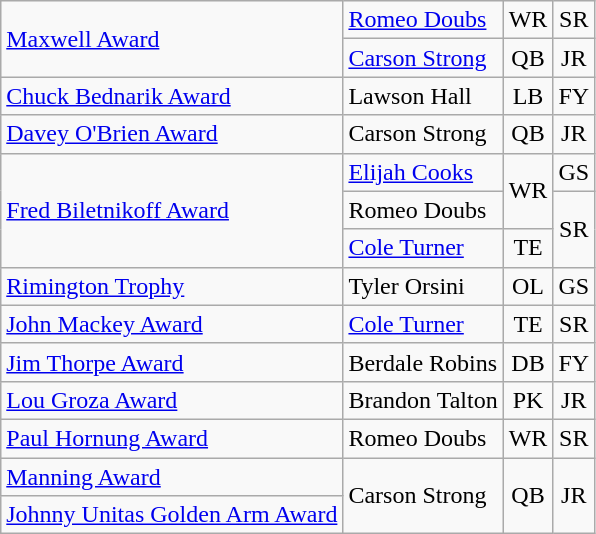<table class="wikitable">
<tr>
<td rowspan=2><a href='#'>Maxwell Award</a></td>
<td><a href='#'>Romeo Doubs</a></td>
<td align=center>WR</td>
<td align=center>SR</td>
</tr>
<tr>
<td><a href='#'>Carson Strong</a></td>
<td align=center>QB</td>
<td align=center>JR</td>
</tr>
<tr>
<td><a href='#'>Chuck Bednarik Award</a></td>
<td>Lawson Hall</td>
<td align=center>LB</td>
<td align=center>FY</td>
</tr>
<tr>
<td><a href='#'>Davey O'Brien Award</a></td>
<td>Carson Strong</td>
<td align=center>QB</td>
<td align=center>JR</td>
</tr>
<tr>
<td rowspan=3><a href='#'>Fred Biletnikoff Award</a></td>
<td><a href='#'>Elijah Cooks</a></td>
<td rowspan=2 align=center>WR</td>
<td align=center>GS</td>
</tr>
<tr>
<td>Romeo Doubs</td>
<td rowspan=2 align=center>SR</td>
</tr>
<tr>
<td><a href='#'>Cole Turner</a></td>
<td align=center>TE</td>
</tr>
<tr>
<td><a href='#'>Rimington Trophy</a></td>
<td>Tyler Orsini</td>
<td align=center>OL</td>
<td align=center>GS</td>
</tr>
<tr>
<td><a href='#'>John Mackey Award</a></td>
<td><a href='#'>Cole Turner</a></td>
<td align=center>TE</td>
<td align=center>SR</td>
</tr>
<tr>
<td><a href='#'>Jim Thorpe Award</a></td>
<td>Berdale Robins</td>
<td align=center>DB</td>
<td align=center>FY</td>
</tr>
<tr>
<td><a href='#'>Lou Groza Award</a></td>
<td>Brandon Talton</td>
<td align=center>PK</td>
<td align=center>JR</td>
</tr>
<tr>
<td><a href='#'>Paul Hornung Award</a></td>
<td>Romeo Doubs</td>
<td align=center>WR</td>
<td align=center>SR</td>
</tr>
<tr>
<td><a href='#'>Manning Award</a></td>
<td rowspan=2>Carson Strong</td>
<td rowspan=2 align=center>QB</td>
<td rowspan=2 align=center>JR</td>
</tr>
<tr>
<td><a href='#'>Johnny Unitas Golden Arm Award</a></td>
</tr>
</table>
